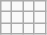<table class="wikitable">
<tr style="vertical-align:top;">
<td><strong></strong> </td>
<td><strong></strong> </td>
<td><strong></strong> </td>
<td><strong></strong> </td>
</tr>
<tr style="vertical-align:top;">
<td><strong></strong> </td>
<td><strong></strong> </td>
<td><strong></strong> </td>
<td><strong></strong> </td>
</tr>
<tr style="vertical-align:top;">
<td><strong></strong> </td>
<td><strong></strong> </td>
<td><strong></strong> </td>
<td><strong></strong> </td>
</tr>
</table>
